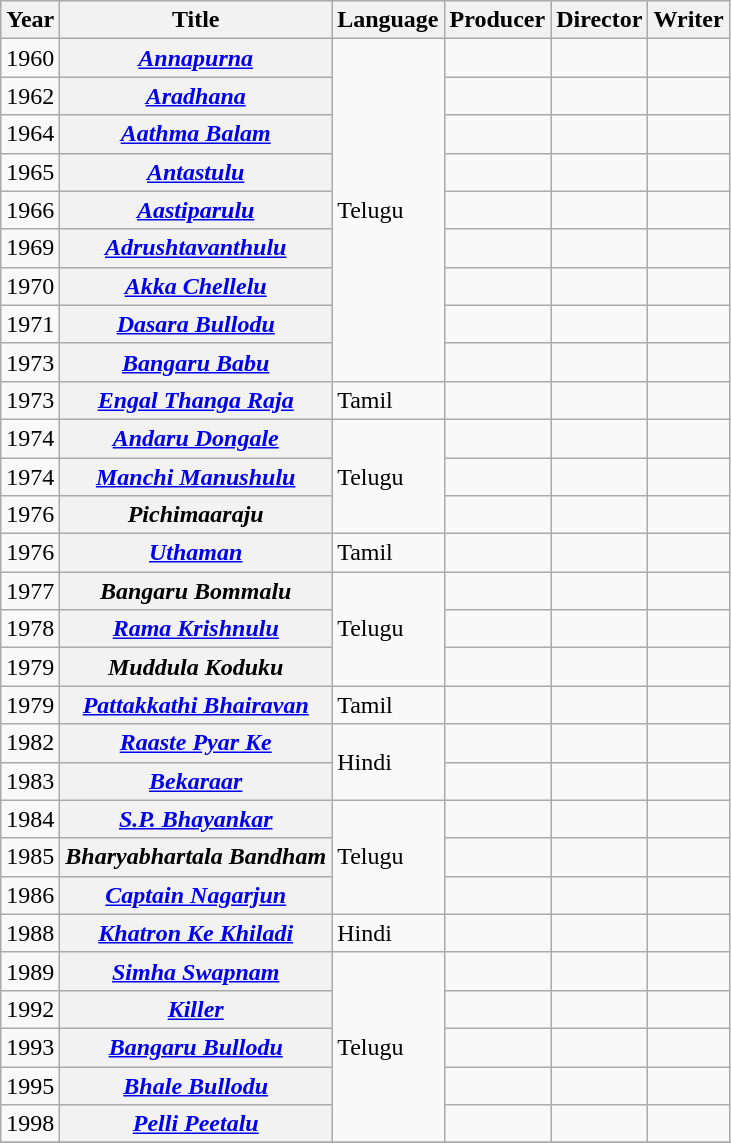<table class="wikitable sortable plainrowheaders">
<tr>
<th scope="col">Year</th>
<th scope="col">Title</th>
<th scope="col">Language</th>
<th scope="col">Producer</th>
<th scope="col">Director</th>
<th scope="col">Writer</th>
</tr>
<tr>
<td>1960</td>
<th scope="row"><em><a href='#'>Annapurna</a></em></th>
<td rowspan="9">Telugu</td>
<td></td>
<td></td>
<td></td>
</tr>
<tr>
<td>1962</td>
<th scope="row"><em><a href='#'>Aradhana</a></em></th>
<td></td>
<td></td>
<td></td>
</tr>
<tr>
<td>1964</td>
<th scope="row"><em><a href='#'>Aathma Balam</a></em></th>
<td></td>
<td></td>
<td></td>
</tr>
<tr>
<td>1965</td>
<th scope="row"><em><a href='#'>Antastulu</a></em></th>
<td></td>
<td></td>
<td></td>
</tr>
<tr>
<td>1966</td>
<th scope="row"><em><a href='#'>Aastiparulu</a></em></th>
<td></td>
<td></td>
<td></td>
</tr>
<tr>
<td>1969</td>
<th scope="row"><em><a href='#'>Adrushtavanthulu</a></em></th>
<td></td>
<td></td>
<td></td>
</tr>
<tr>
<td>1970</td>
<th scope="row"><em><a href='#'>Akka Chellelu</a></em></th>
<td></td>
<td></td>
<td></td>
</tr>
<tr>
<td>1971</td>
<th scope="row"><em><a href='#'>Dasara Bullodu</a></em></th>
<td></td>
<td></td>
<td></td>
</tr>
<tr>
<td>1973</td>
<th scope="row"><em><a href='#'>Bangaru Babu</a></em></th>
<td></td>
<td></td>
<td></td>
</tr>
<tr>
<td>1973</td>
<th scope="row"><em><a href='#'>Engal Thanga Raja</a></em></th>
<td>Tamil</td>
<td></td>
<td></td>
<td></td>
</tr>
<tr>
<td>1974</td>
<th scope="row"><em><a href='#'>Andaru Dongale</a></em></th>
<td rowspan="3">Telugu</td>
<td></td>
<td></td>
<td></td>
</tr>
<tr>
<td>1974</td>
<th scope="row"><em><a href='#'>Manchi Manushulu</a></em></th>
<td></td>
<td></td>
<td></td>
</tr>
<tr>
<td>1976</td>
<th scope="row"><em>Pichimaaraju</em></th>
<td></td>
<td></td>
<td></td>
</tr>
<tr>
<td>1976</td>
<th scope="row"><em><a href='#'>Uthaman</a></em></th>
<td>Tamil</td>
<td></td>
<td></td>
<td></td>
</tr>
<tr>
<td>1977</td>
<th scope="row"><em>Bangaru Bommalu</em></th>
<td rowspan="3">Telugu</td>
<td></td>
<td></td>
<td></td>
</tr>
<tr>
<td>1978</td>
<th scope="row"><em><a href='#'>Rama Krishnulu</a></em></th>
<td></td>
<td></td>
<td></td>
</tr>
<tr>
<td>1979</td>
<th scope="row"><em>Muddula Koduku</em></th>
<td></td>
<td></td>
<td></td>
</tr>
<tr>
<td>1979</td>
<th scope="row"><em><a href='#'>Pattakkathi Bhairavan</a></em></th>
<td>Tamil</td>
<td></td>
<td></td>
<td></td>
</tr>
<tr>
<td>1982</td>
<th scope="row"><em><a href='#'>Raaste Pyar Ke</a></em></th>
<td rowspan="2">Hindi</td>
<td></td>
<td></td>
<td></td>
</tr>
<tr>
<td>1983</td>
<th scope="row"><em><a href='#'>Bekaraar</a></em></th>
<td></td>
<td></td>
<td></td>
</tr>
<tr>
<td>1984</td>
<th scope="row"><em><a href='#'>S.P. Bhayankar</a></em></th>
<td rowspan="3">Telugu</td>
<td></td>
<td></td>
<td></td>
</tr>
<tr>
<td>1985</td>
<th scope="row"><em>Bharyabhartala Bandham</em></th>
<td></td>
<td></td>
<td></td>
</tr>
<tr>
<td>1986</td>
<th scope="row"><em><a href='#'>Captain Nagarjun</a></em></th>
<td></td>
<td></td>
<td></td>
</tr>
<tr>
<td>1988</td>
<th scope="row"><em><a href='#'>Khatron Ke Khiladi</a></em></th>
<td>Hindi</td>
<td></td>
<td></td>
<td></td>
</tr>
<tr>
<td>1989</td>
<th scope="row"><em><a href='#'>Simha Swapnam</a></em></th>
<td rowspan="5">Telugu</td>
<td></td>
<td></td>
<td></td>
</tr>
<tr>
<td>1992</td>
<th scope="row"><em><a href='#'>Killer</a></em></th>
<td></td>
<td></td>
<td></td>
</tr>
<tr>
<td>1993</td>
<th scope="row"><a href='#'><em>Bangaru Bullodu</em></a></th>
<td></td>
<td></td>
<td></td>
</tr>
<tr>
<td>1995</td>
<th scope="row"><em><a href='#'>Bhale Bullodu</a></em></th>
<td></td>
<td></td>
<td></td>
</tr>
<tr>
<td>1998</td>
<th scope="row"><em><a href='#'>Pelli Peetalu</a></em></th>
<td></td>
<td></td>
<td></td>
</tr>
<tr>
</tr>
</table>
